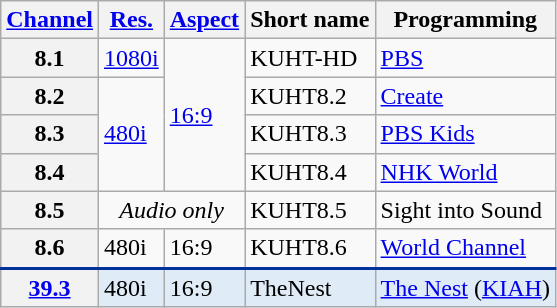<table class="wikitable">
<tr>
<th scope = "col"><a href='#'>Channel</a></th>
<th scope = "col"><a href='#'>Res.</a></th>
<th scope = "col"><a href='#'>Aspect</a></th>
<th scope = "col">Short name</th>
<th scope = "col">Programming</th>
</tr>
<tr>
<th scope = "row">8.1</th>
<td><a href='#'>1080i</a></td>
<td rowspan=4><a href='#'>16:9</a></td>
<td>KUHT-HD</td>
<td><a href='#'>PBS</a></td>
</tr>
<tr>
<th scope = "row">8.2</th>
<td rowspan=3><a href='#'>480i</a></td>
<td>KUHT8.2</td>
<td><a href='#'>Create</a></td>
</tr>
<tr>
<th scope = "row">8.3</th>
<td>KUHT8.3</td>
<td><a href='#'>PBS Kids</a></td>
</tr>
<tr>
<th scope = "row">8.4</th>
<td>KUHT8.4</td>
<td><a href='#'>NHK World</a></td>
</tr>
<tr>
<th scope = "row">8.5</th>
<td colspan="2" style="text-align: center;"><em>Audio only</em></td>
<td>KUHT8.5</td>
<td>Sight into Sound</td>
</tr>
<tr>
<th scope = "row">8.6</th>
<td>480i</td>
<td>16:9</td>
<td>KUHT8.6</td>
<td><a href='#'>World Channel</a></td>
</tr>
<tr style="background-color:#DFEBF6; border-top: 2px solid #003399;">
<th scope = "row"><a href='#'>39.3</a></th>
<td>480i</td>
<td>16:9</td>
<td>TheNest</td>
<td><a href='#'>The Nest</a> (<a href='#'>KIAH</a>)</td>
</tr>
</table>
